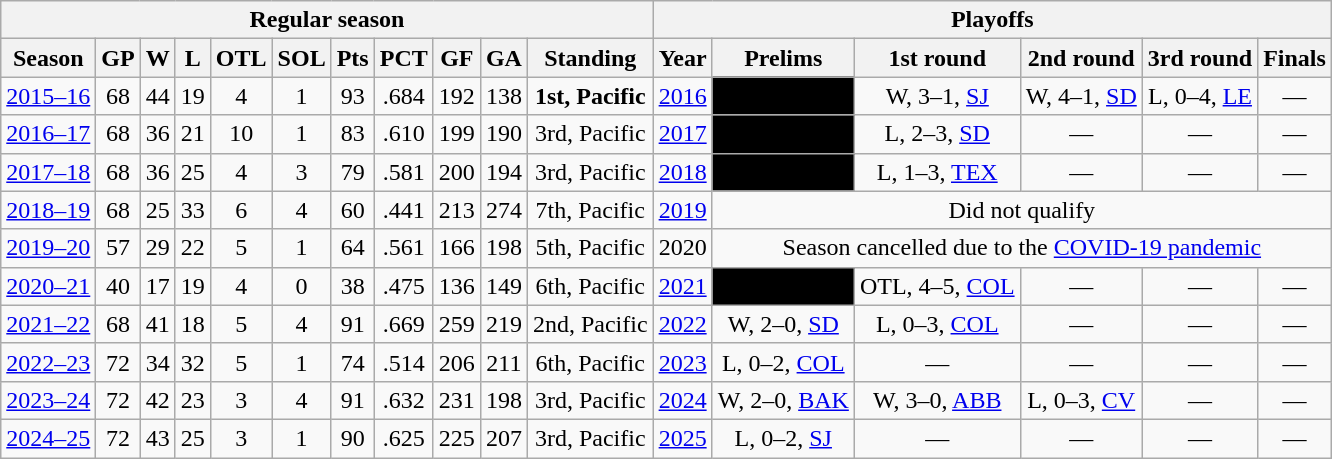<table class="wikitable" style="text-align:center; font-size:100%">
<tr>
<th colspan=11>Regular season</th>
<th colspan=6>Playoffs</th>
</tr>
<tr>
<th>Season</th>
<th>GP</th>
<th>W</th>
<th>L</th>
<th>OTL</th>
<th>SOL</th>
<th>Pts</th>
<th>PCT</th>
<th>GF</th>
<th>GA</th>
<th>Standing</th>
<th>Year</th>
<th>Prelims</th>
<th>1st round</th>
<th>2nd round</th>
<th>3rd round</th>
<th>Finals</th>
</tr>
<tr>
<td><a href='#'>2015–16</a></td>
<td>68</td>
<td>44</td>
<td>19</td>
<td>4</td>
<td>1</td>
<td>93</td>
<td>.684</td>
<td>192</td>
<td>138</td>
<td><strong>1st, Pacific</strong></td>
<td><a href='#'>2016</a></td>
<td bgcolor=#000000>—</td>
<td>W, 3–1, <a href='#'>SJ</a></td>
<td>W, 4–1, <a href='#'>SD</a></td>
<td>L, 0–4, <a href='#'>LE</a></td>
<td>—</td>
</tr>
<tr>
<td><a href='#'>2016–17</a></td>
<td>68</td>
<td>36</td>
<td>21</td>
<td>10</td>
<td>1</td>
<td>83</td>
<td>.610</td>
<td>199</td>
<td>190</td>
<td>3rd, Pacific</td>
<td><a href='#'>2017</a></td>
<td bgcolor=#000000>—</td>
<td>L, 2–3, <a href='#'>SD</a></td>
<td>—</td>
<td>—</td>
<td>—</td>
</tr>
<tr>
<td><a href='#'>2017–18</a></td>
<td>68</td>
<td>36</td>
<td>25</td>
<td>4</td>
<td>3</td>
<td>79</td>
<td>.581</td>
<td>200</td>
<td>194</td>
<td>3rd, Pacific</td>
<td><a href='#'>2018</a></td>
<td bgcolor=#000000>—</td>
<td>L, 1–3, <a href='#'>TEX</a></td>
<td>—</td>
<td>—</td>
<td>—</td>
</tr>
<tr>
<td><a href='#'>2018–19</a></td>
<td>68</td>
<td>25</td>
<td>33</td>
<td>6</td>
<td>4</td>
<td>60</td>
<td>.441</td>
<td>213</td>
<td>274</td>
<td>7th, Pacific</td>
<td><a href='#'>2019</a></td>
<td colspan="5">Did not qualify</td>
</tr>
<tr>
<td><a href='#'>2019–20</a></td>
<td>57</td>
<td>29</td>
<td>22</td>
<td>5</td>
<td>1</td>
<td>64</td>
<td>.561</td>
<td>166</td>
<td>198</td>
<td>5th, Pacific</td>
<td>2020</td>
<td colspan="5">Season cancelled due to the <a href='#'>COVID-19 pandemic</a></td>
</tr>
<tr>
<td><a href='#'>2020–21</a></td>
<td>40</td>
<td>17</td>
<td>19</td>
<td>4</td>
<td>0</td>
<td>38</td>
<td>.475</td>
<td>136</td>
<td>149</td>
<td>6th, Pacific</td>
<td><a href='#'>2021</a></td>
<td bgcolor=#000000>—</td>
<td>OTL, 4–5, <a href='#'>COL</a></td>
<td>—</td>
<td>—</td>
<td>—</td>
</tr>
<tr>
<td><a href='#'>2021–22</a></td>
<td>68</td>
<td>41</td>
<td>18</td>
<td>5</td>
<td>4</td>
<td>91</td>
<td>.669</td>
<td>259</td>
<td>219</td>
<td>2nd, Pacific</td>
<td><a href='#'>2022</a></td>
<td>W, 2–0, <a href='#'>SD</a></td>
<td>L, 0–3, <a href='#'>COL</a></td>
<td>—</td>
<td>—</td>
<td>—</td>
</tr>
<tr>
<td><a href='#'>2022–23</a></td>
<td>72</td>
<td>34</td>
<td>32</td>
<td>5</td>
<td>1</td>
<td>74</td>
<td>.514</td>
<td>206</td>
<td>211</td>
<td>6th, Pacific</td>
<td><a href='#'>2023</a></td>
<td>L, 0–2, <a href='#'>COL</a></td>
<td>—</td>
<td>—</td>
<td>—</td>
<td>—</td>
</tr>
<tr>
<td><a href='#'>2023–24</a></td>
<td>72</td>
<td>42</td>
<td>23</td>
<td>3</td>
<td>4</td>
<td>91</td>
<td>.632</td>
<td>231</td>
<td>198</td>
<td>3rd, Pacific</td>
<td><a href='#'>2024</a></td>
<td>W, 2–0, <a href='#'>BAK</a></td>
<td>W, 3–0, <a href='#'>ABB</a></td>
<td>L, 0–3, <a href='#'>CV</a></td>
<td>—</td>
<td>—</td>
</tr>
<tr>
<td><a href='#'>2024–25</a></td>
<td>72</td>
<td>43</td>
<td>25</td>
<td>3</td>
<td>1</td>
<td>90</td>
<td>.625</td>
<td>225</td>
<td>207</td>
<td>3rd, Pacific</td>
<td><a href='#'>2025</a></td>
<td>L, 0–2, <a href='#'>SJ</a></td>
<td>—</td>
<td>—</td>
<td>—</td>
<td>—</td>
</tr>
</table>
